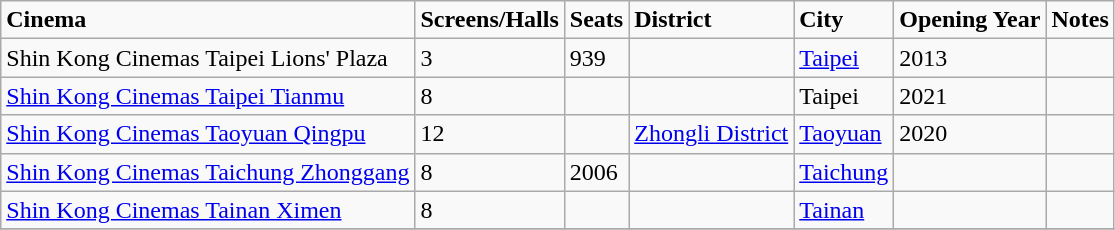<table class="wikitable sortable" style="text-align:left">
<tr>
<td><strong>Cinema</strong></td>
<td><strong>Screens/Halls</strong></td>
<td><strong>Seats</strong></td>
<td><strong>District</strong></td>
<td><strong>City</strong></td>
<td><strong>Opening Year</strong></td>
<td><strong>Notes</strong></td>
</tr>
<tr>
<td>Shin Kong Cinemas Taipei Lions' Plaza</td>
<td>3</td>
<td>939</td>
<td></td>
<td><a href='#'>Taipei</a></td>
<td>2013</td>
<td></td>
</tr>
<tr>
<td><a href='#'>Shin Kong Cinemas Taipei Tianmu</a></td>
<td>8</td>
<td></td>
<td></td>
<td>Taipei</td>
<td>2021</td>
<td></td>
</tr>
<tr>
<td><a href='#'>Shin Kong Cinemas Taoyuan Qingpu</a></td>
<td>12</td>
<td></td>
<td><a href='#'>Zhongli District</a></td>
<td><a href='#'>Taoyuan</a></td>
<td>2020</td>
<td></td>
</tr>
<tr>
<td><a href='#'>Shin Kong Cinemas Taichung Zhonggang</a></td>
<td>8</td>
<td>2006</td>
<td></td>
<td><a href='#'>Taichung</a></td>
<td></td>
<td></td>
</tr>
<tr>
<td><a href='#'>Shin Kong Cinemas Tainan Ximen</a></td>
<td>8</td>
<td></td>
<td></td>
<td><a href='#'>Tainan</a></td>
<td></td>
<td></td>
</tr>
<tr>
</tr>
</table>
